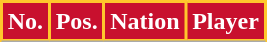<table class="wikitable sortable">
<tr>
<th style="background:#C8102E; color:#FFFFFF; border:2px solid #FFC72C;" scope="col">No.</th>
<th style="background:#C8102E; color:#FFFFFF; border:2px solid #FFC72C;" scope="col">Pos.</th>
<th style="background:#C8102E; color:#FFFFFF; border:2px solid #FFC72C;" scope="col">Nation</th>
<th style="background:#C8102E; color:#FFFFFF; border:2px solid #FFC72C;" scope="col">Player</th>
</tr>
<tr>
</tr>
</table>
